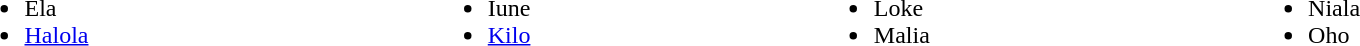<table style="width:90%;">
<tr>
<td><br><ul><li>Ela</li><li><a href='#'>Halola</a></li></ul></td>
<td><br><ul><li>Iune</li><li><a href='#'>Kilo</a></li></ul></td>
<td><br><ul><li>Loke</li><li>Malia</li></ul></td>
<td><br><ul><li>Niala</li><li>Oho</li></ul></td>
</tr>
</table>
